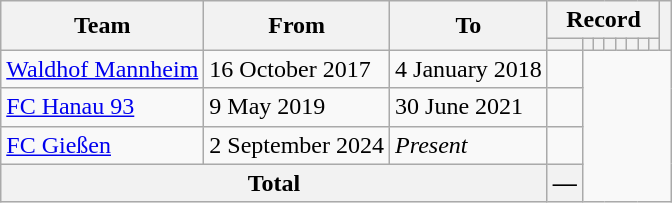<table class=wikitable style="text-align: center;">
<tr>
<th rowspan=2>Team</th>
<th rowspan=2>From</th>
<th rowspan=2>To</th>
<th colspan=8>Record</th>
<th rowspan=2></th>
</tr>
<tr>
<th></th>
<th></th>
<th></th>
<th></th>
<th></th>
<th></th>
<th></th>
<th></th>
</tr>
<tr>
<td align=left><a href='#'>Waldhof Mannheim</a></td>
<td align=left>16 October 2017</td>
<td align=left>4 January 2018<br></td>
<td></td>
</tr>
<tr>
<td align=left><a href='#'>FC Hanau 93</a></td>
<td align=left>9 May 2019</td>
<td align=left>30 June 2021<br></td>
<td></td>
</tr>
<tr>
<td align=left><a href='#'>FC Gießen</a></td>
<td align=left>2 September 2024</td>
<td align=left><em>Present</em><br></td>
<td></td>
</tr>
<tr>
<th colspan=3>Total<br></th>
<th>—</th>
</tr>
</table>
